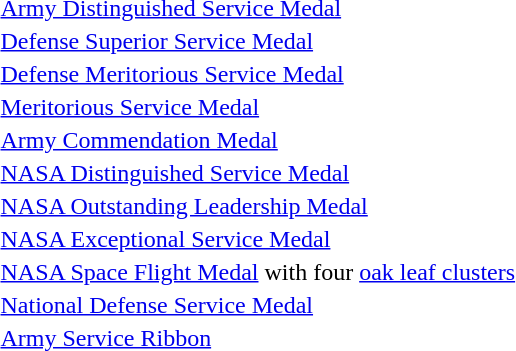<table>
<tr>
<td></td>
<td><a href='#'>Army Distinguished Service Medal</a></td>
</tr>
<tr>
<td></td>
<td><a href='#'>Defense Superior Service Medal</a></td>
</tr>
<tr>
<td></td>
<td><a href='#'>Defense Meritorious Service Medal</a></td>
</tr>
<tr>
<td></td>
<td><a href='#'>Meritorious Service Medal</a></td>
</tr>
<tr>
<td></td>
<td><a href='#'>Army Commendation Medal</a></td>
</tr>
<tr>
<td></td>
<td><a href='#'>NASA Distinguished Service Medal</a></td>
</tr>
<tr>
<td></td>
<td><a href='#'>NASA Outstanding Leadership Medal</a></td>
</tr>
<tr>
<td></td>
<td><a href='#'>NASA Exceptional Service Medal</a></td>
</tr>
<tr>
<td></td>
<td><a href='#'>NASA Space Flight Medal</a> with four <a href='#'>oak leaf clusters</a></td>
</tr>
<tr>
<td></td>
<td><a href='#'>National Defense Service Medal</a></td>
</tr>
<tr>
<td></td>
<td><a href='#'>Army Service Ribbon</a></td>
</tr>
</table>
